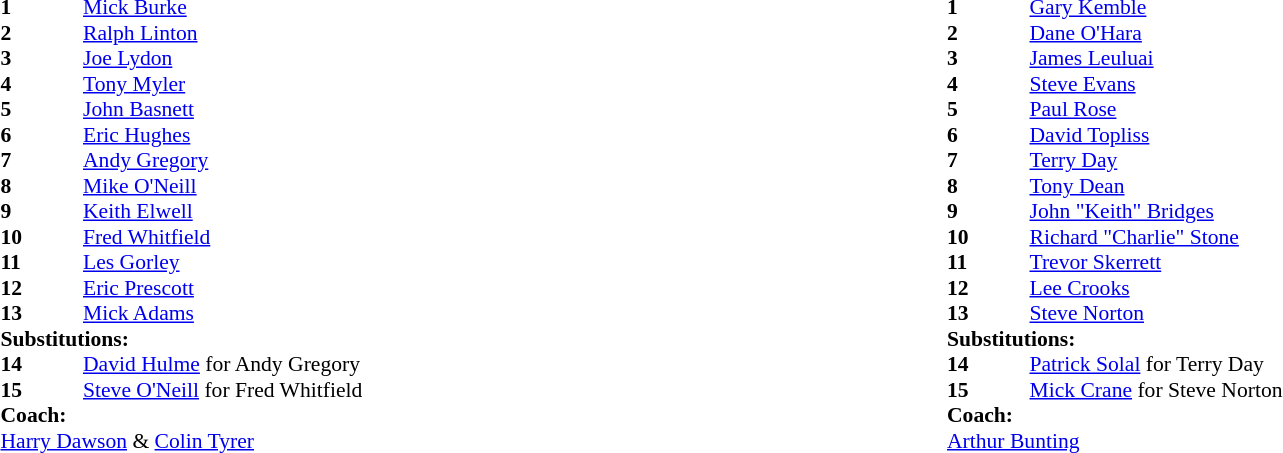<table width="100%">
<tr>
<td valign="top" width="50%"><br><table style="font-size: 90%" cellspacing="0" cellpadding="0">
<tr>
<th width="55"></th>
</tr>
<tr>
<th width="55"></th>
</tr>
<tr>
<td><strong>1</strong></td>
<td><a href='#'>Mick Burke</a></td>
</tr>
<tr>
<td><strong>2</strong></td>
<td><a href='#'>Ralph Linton</a></td>
</tr>
<tr>
<td><strong>3</strong></td>
<td><a href='#'>Joe Lydon</a></td>
</tr>
<tr>
<td><strong>4</strong></td>
<td><a href='#'>Tony Myler</a></td>
</tr>
<tr>
<td><strong>5</strong></td>
<td><a href='#'>John Basnett</a></td>
</tr>
<tr>
<td><strong>6</strong></td>
<td><a href='#'>Eric Hughes</a></td>
</tr>
<tr>
<td><strong>7</strong></td>
<td><a href='#'>Andy Gregory</a></td>
</tr>
<tr>
<td><strong>8</strong></td>
<td><a href='#'>Mike O'Neill</a></td>
</tr>
<tr>
<td><strong>9</strong></td>
<td><a href='#'>Keith Elwell</a></td>
</tr>
<tr>
<td><strong>10</strong></td>
<td><a href='#'>Fred Whitfield</a></td>
</tr>
<tr>
<td><strong>11</strong></td>
<td><a href='#'>Les Gorley</a></td>
</tr>
<tr>
<td><strong>12</strong></td>
<td><a href='#'>Eric Prescott</a></td>
</tr>
<tr>
<td><strong>13</strong></td>
<td><a href='#'>Mick Adams</a></td>
</tr>
<tr>
<td colspan=3><strong>Substitutions:</strong></td>
</tr>
<tr>
<td><strong>14</strong></td>
<td><a href='#'>David Hulme</a> for Andy Gregory</td>
</tr>
<tr>
<td><strong>15</strong></td>
<td><a href='#'>Steve O'Neill</a> for Fred Whitfield</td>
</tr>
<tr>
<td colspan=3><strong>Coach:</strong></td>
</tr>
<tr>
<td colspan="4"><a href='#'>Harry Dawson</a> & <a href='#'>Colin Tyrer</a></td>
</tr>
</table>
</td>
<td valign="top" width="50%"><br><table style="font-size: 90%" cellspacing="0" cellpadding="0">
<tr>
<th width="55"></th>
</tr>
<tr>
<td><strong>1</strong></td>
<td><a href='#'>Gary Kemble</a></td>
</tr>
<tr>
<td><strong>2</strong></td>
<td><a href='#'>Dane O'Hara</a></td>
</tr>
<tr>
<td><strong>3</strong></td>
<td><a href='#'>James Leuluai</a></td>
</tr>
<tr>
<td><strong>4</strong></td>
<td><a href='#'>Steve Evans</a></td>
</tr>
<tr>
<td><strong>5</strong></td>
<td><a href='#'>Paul Rose</a></td>
</tr>
<tr>
<td><strong>6</strong></td>
<td><a href='#'>David Topliss</a></td>
</tr>
<tr>
<td><strong>7</strong></td>
<td><a href='#'>Terry Day</a></td>
</tr>
<tr>
<td><strong>8</strong></td>
<td><a href='#'>Tony Dean</a></td>
</tr>
<tr>
<td><strong>9</strong></td>
<td><a href='#'>John "Keith" Bridges</a></td>
</tr>
<tr>
<td><strong>10</strong></td>
<td><a href='#'>Richard "Charlie" Stone</a></td>
</tr>
<tr>
<td><strong>11</strong></td>
<td><a href='#'>Trevor Skerrett</a></td>
</tr>
<tr>
<td><strong>12</strong></td>
<td><a href='#'>Lee Crooks</a></td>
</tr>
<tr>
<td><strong>13</strong></td>
<td><a href='#'>Steve Norton</a></td>
</tr>
<tr>
<td colspan=3><strong>Substitutions:</strong></td>
</tr>
<tr>
<td><strong>14</strong></td>
<td><a href='#'>Patrick Solal</a> for Terry Day</td>
</tr>
<tr>
<td><strong>15</strong></td>
<td><a href='#'>Mick Crane</a> for Steve Norton</td>
</tr>
<tr>
<td colspan=3><strong>Coach:</strong></td>
</tr>
<tr>
<td colspan="4"><a href='#'>Arthur Bunting</a></td>
</tr>
</table>
</td>
</tr>
</table>
